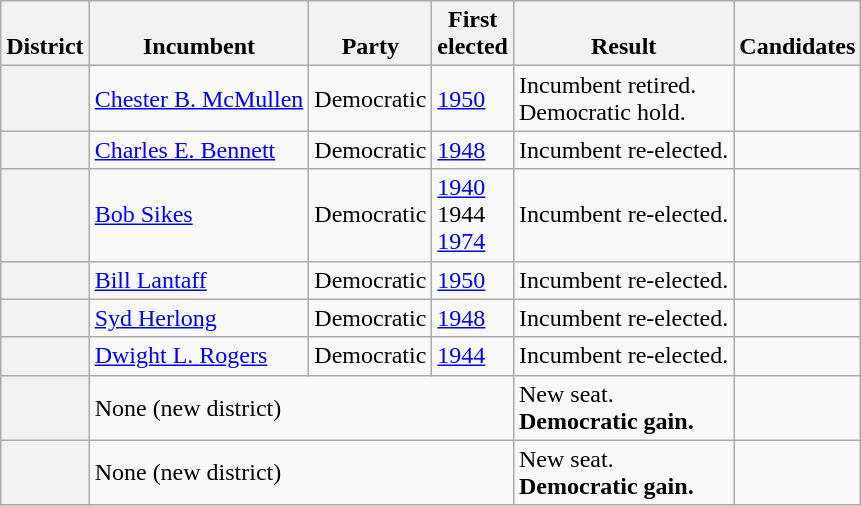<table class=wikitable>
<tr valign=bottom>
<th>District</th>
<th>Incumbent</th>
<th>Party</th>
<th>First<br>elected</th>
<th>Result</th>
<th>Candidates</th>
</tr>
<tr>
<th></th>
<td><a href='#'>Chester B. McMullen</a></td>
<td>Democratic</td>
<td><a href='#'>1950</a></td>
<td>Incumbent retired.<br>Democratic hold.</td>
<td nowrap></td>
</tr>
<tr>
<th></th>
<td><a href='#'>Charles E. Bennett</a></td>
<td>Democratic</td>
<td><a href='#'>1948</a></td>
<td>Incumbent re-elected.</td>
<td nowrap></td>
</tr>
<tr>
<th></th>
<td><a href='#'>Bob Sikes</a></td>
<td>Democratic</td>
<td><a href='#'>1940</a><br>1944 <br><a href='#'>1974</a></td>
<td>Incumbent re-elected.</td>
<td nowrap></td>
</tr>
<tr>
<th></th>
<td><a href='#'>Bill Lantaff</a></td>
<td>Democratic</td>
<td><a href='#'>1950</a></td>
<td>Incumbent re-elected.</td>
<td nowrap></td>
</tr>
<tr>
<th></th>
<td><a href='#'>Syd Herlong</a></td>
<td>Democratic</td>
<td><a href='#'>1948</a></td>
<td>Incumbent re-elected.</td>
<td nowrap></td>
</tr>
<tr>
<th></th>
<td><a href='#'>Dwight L. Rogers</a></td>
<td>Democratic</td>
<td><a href='#'>1944</a></td>
<td>Incumbent re-elected.</td>
<td nowrap></td>
</tr>
<tr>
<th></th>
<td colspan=3>None (new district)</td>
<td>New seat.<br><strong>Democratic gain.</strong></td>
<td nowrap></td>
</tr>
<tr>
<th></th>
<td colspan=3>None (new district)</td>
<td>New seat.<br><strong>Democratic gain.</strong></td>
<td nowrap></td>
</tr>
</table>
